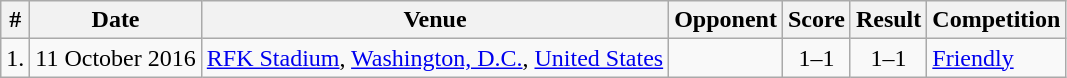<table class="sortable wikitable plainrowheaders">
<tr>
<th>#</th>
<th>Date</th>
<th>Venue</th>
<th>Opponent</th>
<th>Score</th>
<th>Result</th>
<th>Competition</th>
</tr>
<tr>
<td>1.</td>
<td>11 October 2016</td>
<td><a href='#'>RFK Stadium</a>, <a href='#'>Washington, D.C.</a>, <a href='#'>United States</a></td>
<td></td>
<td align=center>1–1</td>
<td align=center>1–1</td>
<td><a href='#'>Friendly</a></td>
</tr>
</table>
